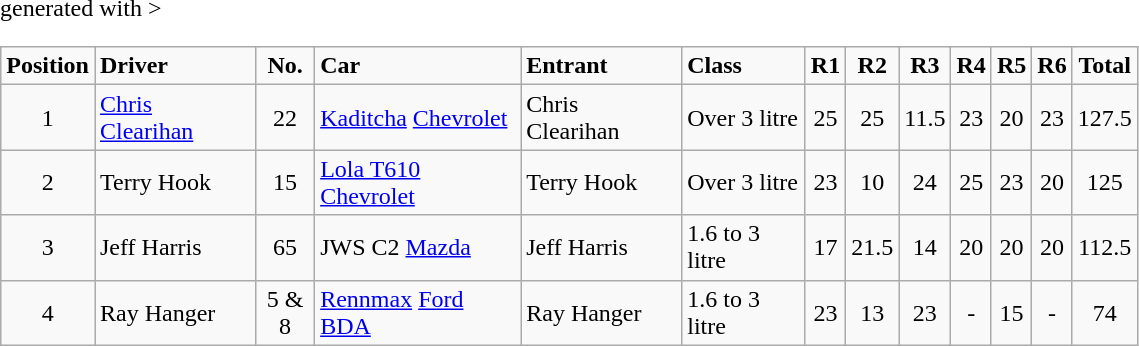<table class="wikitable" <hiddentext>generated with >
<tr style="font-weight:bold">
<td width="44" height="13" align="center">Position</td>
<td width="100">Driver</td>
<td width="32" align="center">No.</td>
<td width="130">Car</td>
<td width="100">Entrant</td>
<td width="75">Class</td>
<td width="17" align="center">R1</td>
<td width="26" align="center">R2</td>
<td width="26" align="center">R3</td>
<td width="17" align="center">R4</td>
<td width="17" align="center">R5</td>
<td width="17" align="center">R6</td>
<td width="29" align="center">Total</td>
</tr>
<tr>
<td height="13" align="center">1</td>
<td><a href='#'>Chris Clearihan</a></td>
<td align="center">22</td>
<td><a href='#'>Kaditcha</a> <a href='#'>Chevrolet</a></td>
<td>Chris Clearihan</td>
<td>Over 3 litre</td>
<td align="center">25</td>
<td align="center">25</td>
<td align="center">11.5</td>
<td align="center">23</td>
<td align="center">20</td>
<td align="center">23</td>
<td align="center">127.5</td>
</tr>
<tr>
<td height="13" align="center">2</td>
<td>Terry Hook</td>
<td align="center">15</td>
<td><a href='#'>Lola T610</a> <a href='#'>Chevrolet</a></td>
<td>Terry Hook</td>
<td>Over 3 litre</td>
<td align="center">23</td>
<td align="center">10</td>
<td align="center">24</td>
<td align="center">25</td>
<td align="center">23</td>
<td align="center">20</td>
<td align="center">125</td>
</tr>
<tr>
<td height="13" align="center">3</td>
<td>Jeff Harris</td>
<td align="center">65</td>
<td>JWS C2 <a href='#'>Mazda</a></td>
<td>Jeff Harris</td>
<td>1.6 to 3 litre</td>
<td align="center">17</td>
<td align="center">21.5</td>
<td align="center">14</td>
<td align="center">20</td>
<td align="center">20</td>
<td align="center">20</td>
<td align="center">112.5</td>
</tr>
<tr>
<td height="13" align="center">4</td>
<td>Ray Hanger</td>
<td align="center">5 & 8</td>
<td><a href='#'>Rennmax</a> <a href='#'>Ford BDA</a></td>
<td>Ray Hanger</td>
<td>1.6 to 3 litre</td>
<td align="center">23</td>
<td align="center">13</td>
<td align="center">23</td>
<td align="center">-</td>
<td align="center">15</td>
<td align="center">-</td>
<td align="center">74</td>
</tr>
</table>
